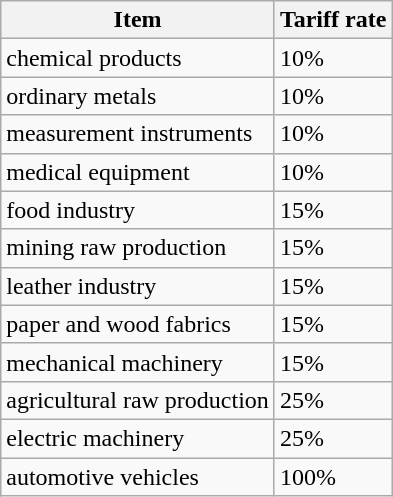<table class="wikitable">
<tr>
<th>Item</th>
<th>Tariff rate</th>
</tr>
<tr>
<td>chemical products</td>
<td>10%</td>
</tr>
<tr>
<td>ordinary metals</td>
<td>10%</td>
</tr>
<tr>
<td>measurement instruments</td>
<td>10%</td>
</tr>
<tr>
<td>medical equipment</td>
<td>10%</td>
</tr>
<tr>
<td>food industry</td>
<td>15%</td>
</tr>
<tr>
<td>mining raw production</td>
<td>15%</td>
</tr>
<tr>
<td>leather industry</td>
<td>15%</td>
</tr>
<tr>
<td>paper and wood fabrics</td>
<td>15%</td>
</tr>
<tr>
<td>mechanical machinery</td>
<td>15%</td>
</tr>
<tr>
<td>agricultural raw production</td>
<td>25%</td>
</tr>
<tr>
<td>electric machinery</td>
<td>25%</td>
</tr>
<tr>
<td>automotive vehicles</td>
<td>100%</td>
</tr>
</table>
